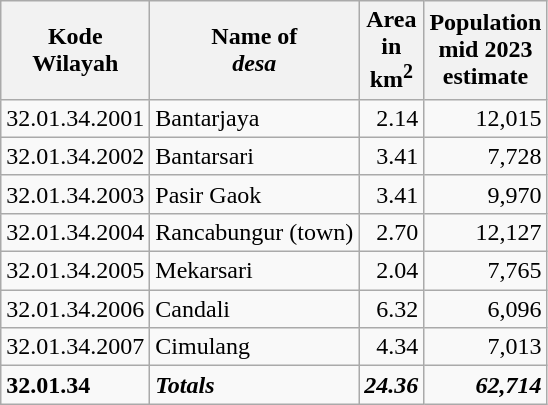<table class="wikitable">
<tr>
<th>Kode <br>Wilayah</th>
<th>Name of <br> <em>desa</em></th>
<th>Area <br>in <br>km<sup>2</sup></th>
<th>Population<br>mid 2023<br>estimate</th>
</tr>
<tr>
<td>32.01.34.2001</td>
<td>Bantarjaya</td>
<td align="right">2.14</td>
<td align="right">12,015</td>
</tr>
<tr>
<td>32.01.34.2002</td>
<td>Bantarsari</td>
<td align="right">3.41</td>
<td align="right">7,728</td>
</tr>
<tr>
<td>32.01.34.2003</td>
<td>Pasir Gaok</td>
<td align="right">3.41</td>
<td align="right">9,970</td>
</tr>
<tr>
<td>32.01.34.2004</td>
<td>Rancabungur (town)</td>
<td align="right">2.70</td>
<td align="right">12,127</td>
</tr>
<tr>
<td>32.01.34.2005</td>
<td>Mekarsari</td>
<td align="right">2.04</td>
<td align="right">7,765</td>
</tr>
<tr>
<td>32.01.34.2006</td>
<td>Candali</td>
<td align="right">6.32</td>
<td align="right">6,096</td>
</tr>
<tr>
<td>32.01.34.2007</td>
<td>Cimulang</td>
<td align="right">4.34</td>
<td align="right">7,013</td>
</tr>
<tr>
<td><strong>32.01.34</strong></td>
<td><strong><em>Totals</em></strong></td>
<td align="right"><strong><em>24.36</em></strong></td>
<td align="right"><strong><em>62,714</em></strong></td>
</tr>
</table>
